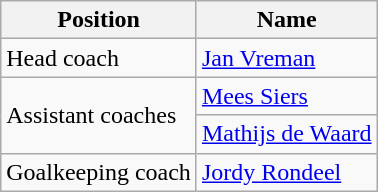<table class="wikitable">
<tr>
<th>Position</th>
<th>Name</th>
</tr>
<tr>
<td>Head coach</td>
<td> <a href='#'>Jan Vreman</a></td>
</tr>
<tr>
<td rowspan="2">Assistant coaches</td>
<td> <a href='#'>Mees Siers</a></td>
</tr>
<tr>
<td> <a href='#'>Mathijs de Waard</a></td>
</tr>
<tr>
<td>Goalkeeping coach</td>
<td> <a href='#'>Jordy Rondeel</a></td>
</tr>
</table>
